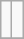<table class="wikitable">
<tr ---->
<td><br></td>
<td><br></td>
</tr>
<tr --->
</tr>
</table>
